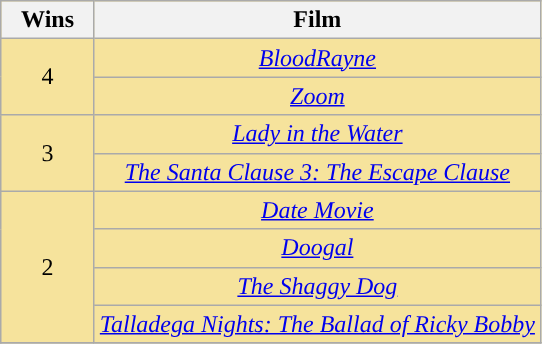<table class="wikitable sortable" rowspan=2 style="text-align: center; background: #f6e39c">
<tr>
<th scope="col" width="55">Wins</th>
<th scope="col" align="center">Film</th>
</tr>
<tr>
<td rowspan="2" style="text-align:center">4</td>
<td><em><a href='#'>BloodRayne</a></em></td>
</tr>
<tr>
<td><em><a href='#'>Zoom</a></em></td>
</tr>
<tr>
<td rowspan="2" style="text-align:center">3</td>
<td><em><a href='#'>Lady in the Water</a></em></td>
</tr>
<tr>
<td><em><a href='#'>The Santa Clause 3: The Escape Clause</a></em></td>
</tr>
<tr>
<td rowspan="4" style="text-align:center">2</td>
<td><em><a href='#'>Date Movie</a></em></td>
</tr>
<tr>
<td><em><a href='#'>Doogal</a></em></td>
</tr>
<tr>
<td><em><a href='#'>The Shaggy Dog</a></em></td>
</tr>
<tr>
<td><em><a href='#'>Talladega Nights: The Ballad of Ricky Bobby</a></em></td>
</tr>
<tr>
</tr>
</table>
